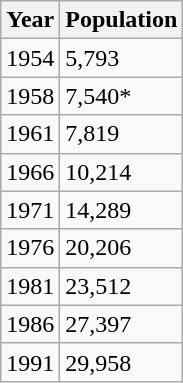<table class="wikitable">
<tr>
<th>Year</th>
<th>Population</th>
</tr>
<tr>
<td>1954</td>
<td>5,793</td>
</tr>
<tr>
<td>1958</td>
<td>7,540*</td>
</tr>
<tr>
<td>1961</td>
<td>7,819</td>
</tr>
<tr>
<td>1966</td>
<td>10,214</td>
</tr>
<tr>
<td>1971</td>
<td>14,289</td>
</tr>
<tr>
<td>1976</td>
<td>20,206</td>
</tr>
<tr>
<td>1981</td>
<td>23,512</td>
</tr>
<tr>
<td>1986</td>
<td>27,397</td>
</tr>
<tr>
<td>1991</td>
<td>29,958</td>
</tr>
</table>
